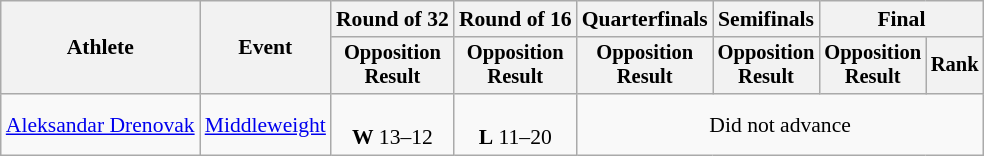<table class="wikitable" style="font-size:90%">
<tr>
<th rowspan=2>Athlete</th>
<th rowspan=2>Event</th>
<th>Round of 32</th>
<th>Round of 16</th>
<th>Quarterfinals</th>
<th>Semifinals</th>
<th colspan=2>Final</th>
</tr>
<tr style="font-size:95%">
<th>Opposition<br>Result</th>
<th>Opposition<br>Result</th>
<th>Opposition<br>Result</th>
<th>Opposition<br>Result</th>
<th>Opposition<br>Result</th>
<th>Rank</th>
</tr>
<tr align=center>
<td align=left><a href='#'>Aleksandar Drenovak</a></td>
<td align=left><a href='#'>Middleweight</a></td>
<td><br><strong>W</strong> 13–12</td>
<td><br><strong>L</strong> 11–20</td>
<td colspan=4 align=center>Did not advance</td>
</tr>
</table>
